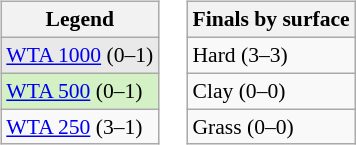<table>
<tr valign=top>
<td><br><table class=wikitable style="font-size:90%">
<tr>
<th>Legend<br></th>
</tr>
<tr>
<td bgcolor=e9e9e9><a href='#'>WTA 1000</a> (0–1)</td>
</tr>
<tr>
<td bgcolor=d4f1c5><a href='#'>WTA 500</a> (0–1)</td>
</tr>
<tr>
<td><a href='#'>WTA 250</a> (3–1)</td>
</tr>
</table>
</td>
<td><br><table class=wikitable style="font-size:90%">
<tr>
<th>Finals by surface</th>
</tr>
<tr>
<td>Hard (3–3)</td>
</tr>
<tr>
<td>Clay (0–0)</td>
</tr>
<tr>
<td>Grass (0–0)</td>
</tr>
</table>
</td>
</tr>
</table>
